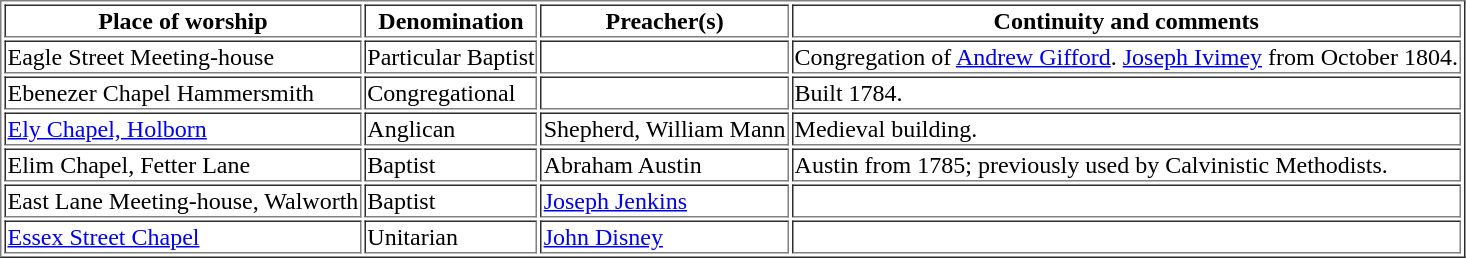<table border=1>
<tr>
<th>Place of worship</th>
<th>Denomination</th>
<th>Preacher(s)</th>
<th>Continuity and comments</th>
</tr>
<tr>
<td>Eagle Street Meeting-house</td>
<td>Particular Baptist</td>
<td></td>
<td>Congregation of <a href='#'>Andrew Gifford</a>. <a href='#'>Joseph Ivimey</a> from October 1804.</td>
</tr>
<tr>
<td>Ebenezer Chapel Hammersmith</td>
<td>Congregational</td>
<td></td>
<td>Built 1784.</td>
</tr>
<tr>
<td><a href='#'>Ely Chapel, Holborn</a></td>
<td>Anglican</td>
<td>Shepherd, William Mann</td>
<td>Medieval building.</td>
</tr>
<tr>
<td>Elim Chapel, Fetter Lane</td>
<td>Baptist</td>
<td>Abraham Austin</td>
<td>Austin from 1785; previously used by Calvinistic Methodists.</td>
</tr>
<tr>
<td>East Lane Meeting-house, Walworth</td>
<td>Baptist</td>
<td><a href='#'>Joseph Jenkins</a></td>
<td></td>
</tr>
<tr>
<td><a href='#'>Essex Street Chapel</a></td>
<td>Unitarian</td>
<td><a href='#'>John Disney</a></td>
<td></td>
</tr>
</table>
